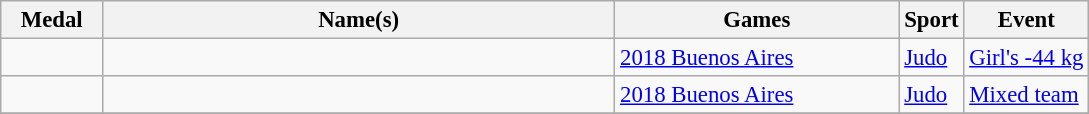<table class="wikitable sortable" style="font-size: 95%;">
<tr>
<th style="width:4em">Medal</th>
<th style="width:22em">Name(s)</th>
<th style="width:12em">Games</th>
<th>Sport</th>
<th>Event</th>
</tr>
<tr>
<td></td>
<td></td>
<td> <a href='#'>2018 Buenos Aires</a></td>
<td> <a href='#'>Judo</a></td>
<td><a href='#'>Girl's -44 kg</a></td>
</tr>
<tr>
<td></td>
<td></td>
<td> <a href='#'>2018 Buenos Aires</a></td>
<td> <a href='#'>Judo</a></td>
<td><a href='#'>Mixed team</a></td>
</tr>
<tr>
</tr>
</table>
